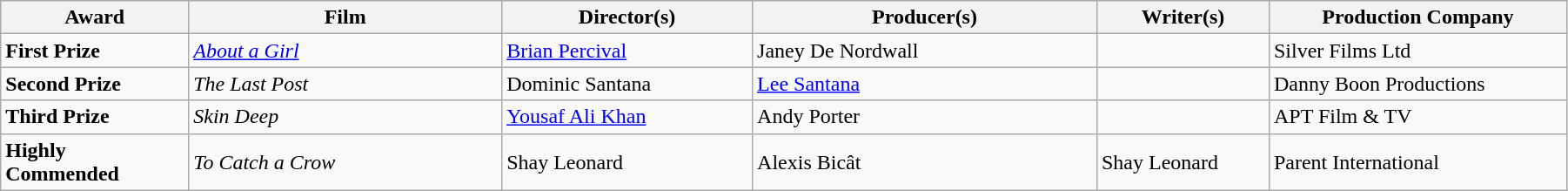<table class="wikitable" width="95%" align="centre">
<tr>
<th width=12%>Award</th>
<th width=20%>Film</th>
<th width=16%>Director(s)</th>
<th width=22%>Producer(s)</th>
<th width=11%>Writer(s)</th>
<th width=19%>Production Company</th>
</tr>
<tr>
<td><strong>First Prize</strong></td>
<td><em><a href='#'>About a Girl</a></em></td>
<td><a href='#'>Brian Percival</a></td>
<td>Janey De Nordwall</td>
<td></td>
<td>Silver Films Ltd</td>
</tr>
<tr>
<td><strong>Second Prize</strong></td>
<td><em>The Last Post</em></td>
<td>Dominic Santana</td>
<td><a href='#'>Lee Santana</a></td>
<td></td>
<td>Danny Boon Productions</td>
</tr>
<tr>
<td><strong>Third Prize</strong></td>
<td><em>Skin Deep</em></td>
<td><a href='#'>Yousaf Ali Khan</a></td>
<td>Andy Porter</td>
<td></td>
<td>APT Film & TV</td>
</tr>
<tr>
<td><strong>Highly Commended</strong></td>
<td><em>To Catch a Crow</em></td>
<td>Shay Leonard</td>
<td>Alexis Bicât</td>
<td>Shay Leonard</td>
<td>Parent International</td>
</tr>
</table>
